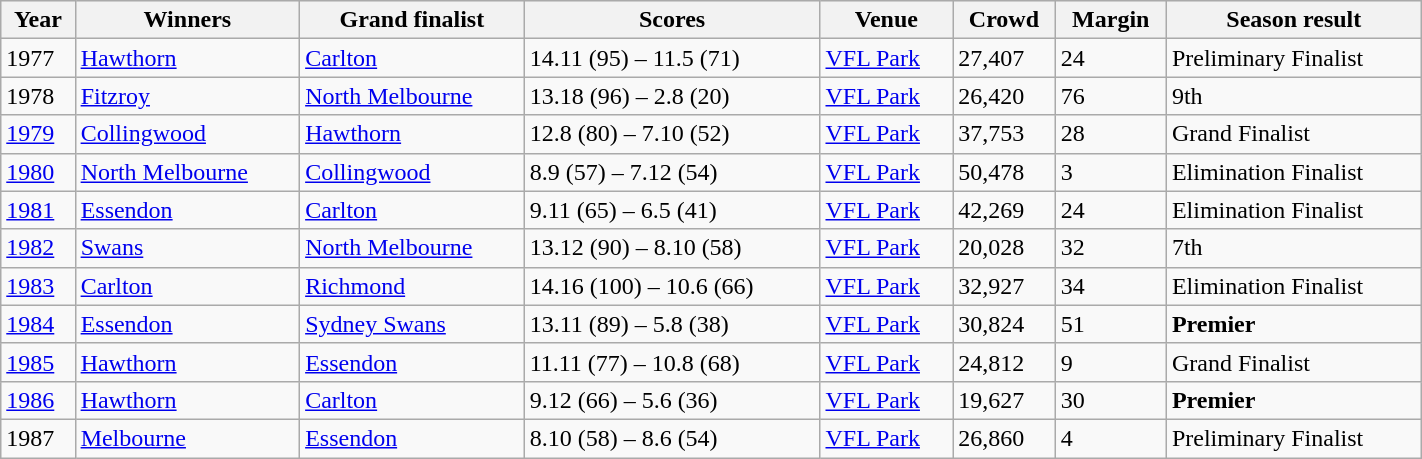<table class="wikitable sortable" style="width:75%;">
<tr style="background:#efefef;">
<th>Year</th>
<th>Winners</th>
<th>Grand finalist</th>
<th>Scores</th>
<th>Venue</th>
<th>Crowd</th>
<th>Margin</th>
<th>Season result</th>
</tr>
<tr>
<td>1977</td>
<td><a href='#'>Hawthorn</a></td>
<td><a href='#'>Carlton</a></td>
<td>14.11 (95) – 11.5 (71)</td>
<td><a href='#'>VFL Park</a></td>
<td>27,407</td>
<td>24</td>
<td>Preliminary Finalist</td>
</tr>
<tr>
<td>1978</td>
<td><a href='#'>Fitzroy</a></td>
<td><a href='#'>North Melbourne</a></td>
<td>13.18 (96) – 2.8 (20)</td>
<td><a href='#'>VFL Park</a></td>
<td>26,420</td>
<td>76</td>
<td>9th</td>
</tr>
<tr>
<td><a href='#'>1979</a></td>
<td><a href='#'>Collingwood</a></td>
<td><a href='#'>Hawthorn</a></td>
<td>12.8 (80) – 7.10 (52)</td>
<td><a href='#'>VFL Park</a></td>
<td>37,753</td>
<td>28</td>
<td>Grand Finalist</td>
</tr>
<tr>
<td><a href='#'>1980</a></td>
<td><a href='#'>North Melbourne</a></td>
<td><a href='#'>Collingwood</a></td>
<td>8.9 (57) – 7.12 (54)</td>
<td><a href='#'>VFL Park</a></td>
<td>50,478</td>
<td>3</td>
<td>Elimination Finalist</td>
</tr>
<tr>
<td><a href='#'>1981</a></td>
<td><a href='#'>Essendon</a></td>
<td><a href='#'>Carlton</a></td>
<td>9.11 (65) – 6.5 (41)</td>
<td><a href='#'>VFL Park</a></td>
<td>42,269</td>
<td>24</td>
<td>Elimination Finalist</td>
</tr>
<tr>
<td><a href='#'>1982</a></td>
<td><a href='#'>Swans</a></td>
<td><a href='#'>North Melbourne</a></td>
<td>13.12 (90) – 8.10 (58)</td>
<td><a href='#'>VFL Park</a></td>
<td>20,028</td>
<td>32</td>
<td>7th</td>
</tr>
<tr>
<td><a href='#'>1983</a></td>
<td><a href='#'>Carlton</a></td>
<td><a href='#'>Richmond</a></td>
<td>14.16 (100) – 10.6 (66)</td>
<td><a href='#'>VFL Park</a></td>
<td>32,927</td>
<td>34</td>
<td>Elimination Finalist</td>
</tr>
<tr>
<td><a href='#'>1984</a></td>
<td><a href='#'>Essendon</a></td>
<td><a href='#'>Sydney Swans</a></td>
<td>13.11 (89) – 5.8 (38)</td>
<td><a href='#'>VFL Park</a></td>
<td>30,824</td>
<td>51</td>
<td><strong>Premier</strong></td>
</tr>
<tr>
<td><a href='#'>1985</a></td>
<td><a href='#'>Hawthorn</a></td>
<td><a href='#'>Essendon</a></td>
<td>11.11 (77) – 10.8 (68)</td>
<td><a href='#'>VFL Park</a></td>
<td>24,812</td>
<td>9</td>
<td>Grand Finalist</td>
</tr>
<tr>
<td><a href='#'>1986</a></td>
<td><a href='#'>Hawthorn</a></td>
<td><a href='#'>Carlton</a></td>
<td>9.12 (66) – 5.6 (36)</td>
<td><a href='#'>VFL Park</a></td>
<td>19,627</td>
<td>30</td>
<td><strong>Premier</strong></td>
</tr>
<tr>
<td>1987</td>
<td><a href='#'>Melbourne</a></td>
<td><a href='#'>Essendon</a></td>
<td>8.10 (58) – 8.6 (54)</td>
<td><a href='#'>VFL Park</a></td>
<td>26,860</td>
<td>4</td>
<td>Preliminary Finalist</td>
</tr>
</table>
